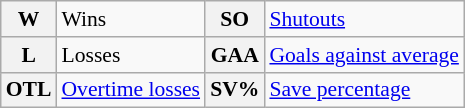<table class="wikitable" style="font-size:90%;">
<tr>
<th>W</th>
<td>Wins</td>
<th>SO</th>
<td><a href='#'>Shutouts</a></td>
</tr>
<tr>
<th>L</th>
<td>Losses</td>
<th>GAA</th>
<td><a href='#'>Goals against average</a></td>
</tr>
<tr>
<th>OTL</th>
<td><a href='#'>Overtime losses</a></td>
<th>SV%</th>
<td><a href='#'>Save percentage</a></td>
</tr>
</table>
